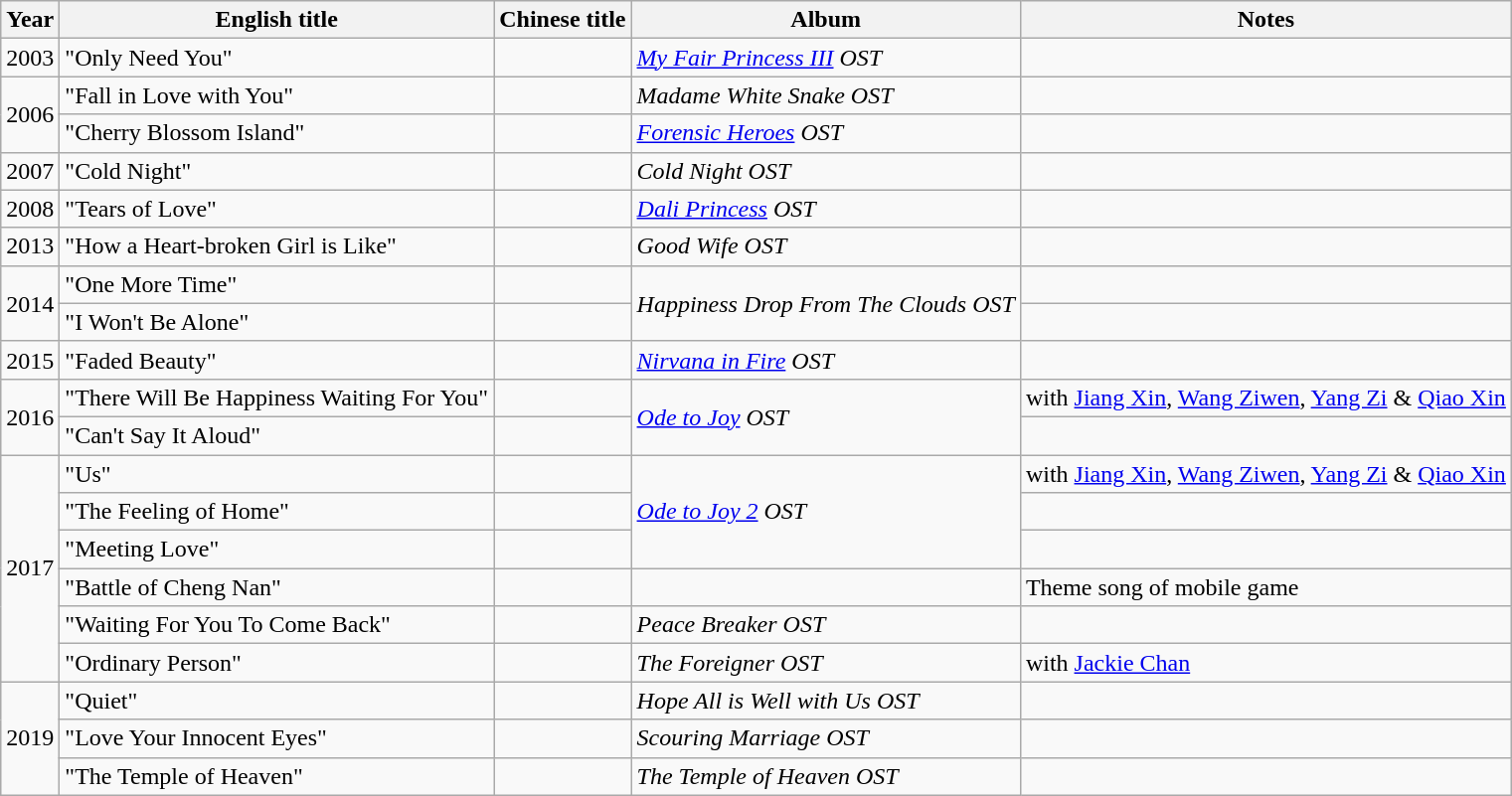<table class="wikitable sortable">
<tr>
<th>Year</th>
<th>English title</th>
<th>Chinese title</th>
<th>Album</th>
<th>Notes</th>
</tr>
<tr>
<td>2003</td>
<td>"Only Need You"</td>
<td></td>
<td><em><a href='#'>My Fair Princess III</a> OST</em></td>
<td></td>
</tr>
<tr>
<td rowspan=2>2006</td>
<td>"Fall in Love with You"</td>
<td></td>
<td><em>Madame White Snake OST</em></td>
<td></td>
</tr>
<tr>
<td>"Cherry Blossom Island"</td>
<td></td>
<td><em><a href='#'>Forensic Heroes</a> OST</em></td>
<td></td>
</tr>
<tr>
<td>2007</td>
<td>"Cold Night"</td>
<td></td>
<td><em>Cold Night OST</em></td>
<td></td>
</tr>
<tr>
<td>2008</td>
<td>"Tears of Love"</td>
<td></td>
<td><em><a href='#'>Dali Princess</a> OST</em></td>
<td></td>
</tr>
<tr>
<td>2013</td>
<td>"How a Heart-broken Girl is Like"</td>
<td></td>
<td><em>Good Wife OST</em></td>
<td></td>
</tr>
<tr>
<td rowspan=2>2014</td>
<td>"One More Time"</td>
<td></td>
<td rowspan=2><em>Happiness Drop From The Clouds OST</em></td>
<td></td>
</tr>
<tr>
<td>"I Won't Be Alone"</td>
<td></td>
<td></td>
</tr>
<tr>
<td>2015</td>
<td>"Faded Beauty"</td>
<td></td>
<td><em><a href='#'>Nirvana in Fire</a> OST</em></td>
<td></td>
</tr>
<tr>
<td rowspan="2">2016</td>
<td>"There Will Be Happiness Waiting For You"</td>
<td></td>
<td rowspan="2"><em><a href='#'>Ode to Joy</a> OST</em></td>
<td>with <a href='#'>Jiang Xin</a>, <a href='#'>Wang Ziwen</a>, <a href='#'>Yang Zi</a> & <a href='#'>Qiao Xin</a></td>
</tr>
<tr>
<td>"Can't Say It Aloud"</td>
<td></td>
<td></td>
</tr>
<tr>
<td rowspan="6">2017</td>
<td>"Us"</td>
<td></td>
<td rowspan="3"><em><a href='#'>Ode to Joy 2</a> OST</em></td>
<td>with <a href='#'>Jiang Xin</a>, <a href='#'>Wang Ziwen</a>, <a href='#'>Yang Zi</a> & <a href='#'>Qiao Xin</a></td>
</tr>
<tr>
<td>"The Feeling of Home"</td>
<td></td>
<td></td>
</tr>
<tr>
<td>"Meeting Love"</td>
<td></td>
<td></td>
</tr>
<tr>
<td>"Battle of Cheng Nan"</td>
<td></td>
<td></td>
<td>Theme song of mobile game </td>
</tr>
<tr>
<td>"Waiting For You To Come Back"</td>
<td></td>
<td><em>Peace Breaker OST</em></td>
<td></td>
</tr>
<tr>
<td>"Ordinary Person"</td>
<td></td>
<td><em>The Foreigner OST</em></td>
<td>with <a href='#'>Jackie Chan</a></td>
</tr>
<tr>
<td rowspan=3>2019</td>
<td>"Quiet"</td>
<td></td>
<td><em>Hope All is Well with Us OST</em></td>
<td></td>
</tr>
<tr>
<td>"Love Your Innocent Eyes"</td>
<td></td>
<td><em>Scouring Marriage OST</em></td>
<td></td>
</tr>
<tr>
<td>"The Temple of Heaven"</td>
<td></td>
<td><em>The Temple of Heaven OST</em></td>
<td></td>
</tr>
</table>
